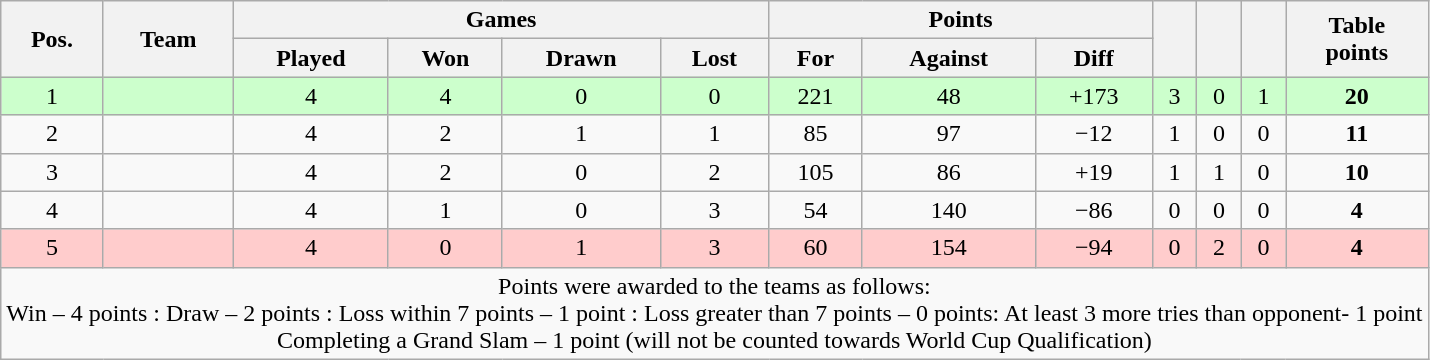<table class="wikitable" style="text-align:center">
<tr>
<th rowspan="2">Pos.</th>
<th rowspan="2">Team</th>
<th colspan="4">Games</th>
<th colspan="3">Points</th>
<th rowspan="2"></th>
<th rowspan="2"></th>
<th rowspan="2"></th>
<th rowspan="2">Table<br>points</th>
</tr>
<tr>
<th>Played</th>
<th>Won</th>
<th>Drawn</th>
<th>Lost</th>
<th>For</th>
<th>Against</th>
<th>Diff</th>
</tr>
<tr style="text-align:center; background:#cfc;">
<td>1</td>
<td align=left></td>
<td>4</td>
<td>4</td>
<td>0</td>
<td>0</td>
<td>221</td>
<td>48</td>
<td>+173</td>
<td>3</td>
<td>0</td>
<td>1</td>
<td><strong>20</strong></td>
</tr>
<tr align=center>
<td>2</td>
<td align=left></td>
<td>4</td>
<td>2</td>
<td>1</td>
<td>1</td>
<td>85</td>
<td>97</td>
<td>−12</td>
<td>1</td>
<td>0</td>
<td>0</td>
<td><strong>11</strong></td>
</tr>
<tr align=center>
<td>3</td>
<td align=left></td>
<td>4</td>
<td>2</td>
<td>0</td>
<td>2</td>
<td>105</td>
<td>86</td>
<td>+19</td>
<td>1</td>
<td>1</td>
<td>0</td>
<td><strong>10</strong></td>
</tr>
<tr align=center>
<td>4</td>
<td align=left></td>
<td>4</td>
<td>1</td>
<td>0</td>
<td>3</td>
<td>54</td>
<td>140</td>
<td>−86</td>
<td>0</td>
<td>0</td>
<td>0</td>
<td><strong>4</strong></td>
</tr>
<tr style="text-align:center; background:#fcc;">
<td>5</td>
<td align=left></td>
<td>4</td>
<td>0</td>
<td>1</td>
<td>3</td>
<td>60</td>
<td>154</td>
<td>−94</td>
<td>0</td>
<td>2</td>
<td>0</td>
<td><strong>4</strong></td>
</tr>
<tr>
<td style="text-align:center;" colspan="100">Points were awarded to the teams as follows:<br>Win – 4 points : Draw – 2 points  : Loss within 7 points – 1 point : Loss greater than 7 points – 0 points: At least 3 more tries than opponent- 1 point<br>Completing a Grand Slam – 1 point (will not be counted towards World Cup Qualification)</td>
</tr>
</table>
